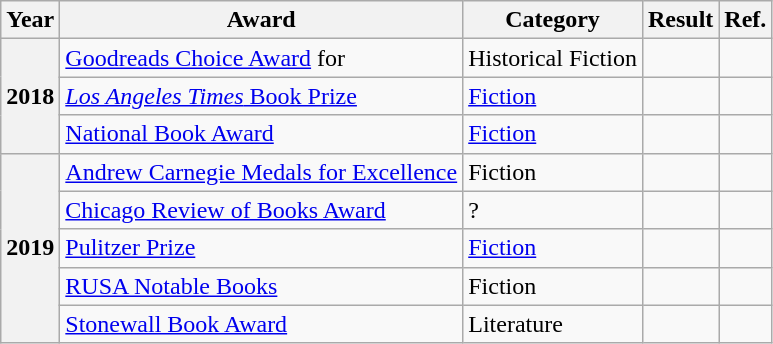<table class="wikitable sortable">
<tr>
<th>Year</th>
<th>Award</th>
<th>Category</th>
<th>Result</th>
<th>Ref.</th>
</tr>
<tr>
<th rowspan="3">2018</th>
<td><a href='#'>Goodreads Choice Award</a> for</td>
<td>Historical Fiction</td>
<td></td>
<td></td>
</tr>
<tr>
<td><a href='#'><em>Los Angeles Times</em> Book Prize</a></td>
<td><a href='#'>Fiction</a></td>
<td></td>
<td></td>
</tr>
<tr>
<td><a href='#'>National Book Award</a></td>
<td><a href='#'>Fiction</a></td>
<td></td>
<td></td>
</tr>
<tr>
<th rowspan="5">2019</th>
<td><a href='#'>Andrew Carnegie Medals for Excellence</a></td>
<td>Fiction</td>
<td></td>
<td></td>
</tr>
<tr>
<td><a href='#'>Chicago Review of Books Award</a></td>
<td>?</td>
<td></td>
<td></td>
</tr>
<tr>
<td><a href='#'>Pulitzer Prize</a></td>
<td><a href='#'>Fiction</a></td>
<td></td>
<td></td>
</tr>
<tr>
<td><a href='#'>RUSA Notable Books</a></td>
<td>Fiction</td>
<td></td>
<td></td>
</tr>
<tr>
<td><a href='#'>Stonewall Book Award</a></td>
<td>Literature</td>
<td></td>
<td></td>
</tr>
</table>
